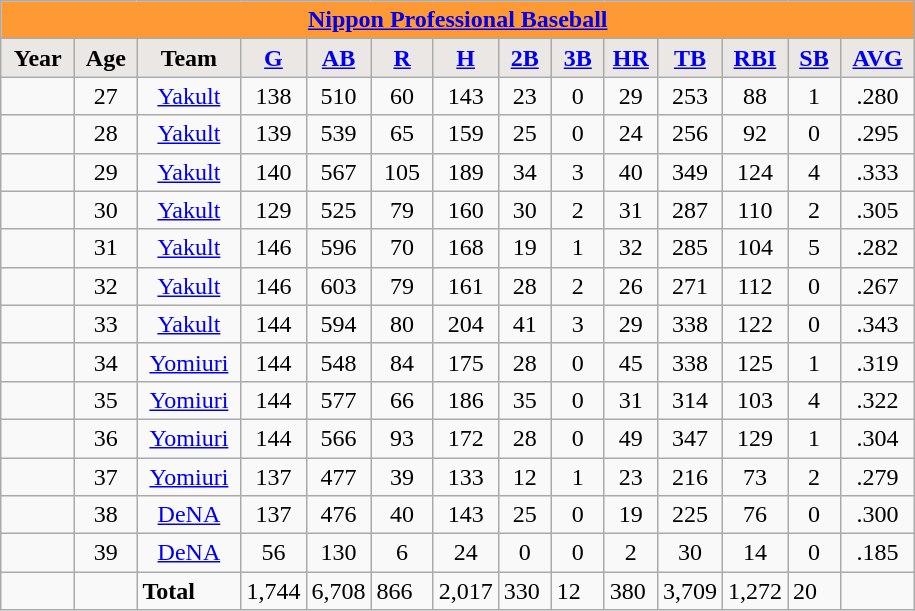<table class="wikitable">
<tr>
<th colspan="17" style="background:#ff9933;"><a href='#'><span>Nippon Professional Baseball</span></a></th>
</tr>
<tr>
<th style="background:#ebe7e4;" width="42">Year</th>
<th style="background:#ebe7e4;" width="34">Age</th>
<th style="background:#ebe7e4;" width="62">Team</th>
<th style="background:#ebe7e4;" width="34"><a href='#'>G</a></th>
<th style="background:#ebe7e4;" width="34"><a href='#'>AB</a></th>
<th style="background:#ebe7e4;" width="34"><a href='#'>R</a></th>
<th style="background:#ebe7e4;" width="34"><a href='#'>H</a></th>
<th style="background:#ebe7e4;" width="28"><a href='#'>2B</a></th>
<th style="background:#ebe7e4;" width="28"><a href='#'>3B</a></th>
<th style="background:#ebe7e4;" width="28"><a href='#'>HR</a></th>
<th style="background:#ebe7e4;" width="34"><a href='#'>TB</a></th>
<th style="background:#ebe7e4;" width="34"><a href='#'>RBI</a></th>
<th style="background:#ebe7e4;" width="28"><a href='#'>SB</a></th>
<th style="background:#ebe7e4;" width="42"><a href='#'>AVG</a></th>
</tr>
<tr align=center>
<td></td>
<td>27</td>
<td><a href='#'>Yakult</a></td>
<td>138</td>
<td>510</td>
<td>60</td>
<td>143</td>
<td>23</td>
<td>0</td>
<td>29</td>
<td>253</td>
<td>88</td>
<td>1</td>
<td>.280</td>
</tr>
<tr align=center>
<td></td>
<td>28</td>
<td><a href='#'>Yakult</a></td>
<td>139</td>
<td>539</td>
<td>65</td>
<td>159</td>
<td>25</td>
<td>0</td>
<td>24</td>
<td>256</td>
<td>92</td>
<td>0</td>
<td>.295</td>
</tr>
<tr align=center>
<td></td>
<td>29</td>
<td><a href='#'>Yakult</a></td>
<td>140</td>
<td>567</td>
<td>105</td>
<td>189</td>
<td>34</td>
<td>3</td>
<td>40</td>
<td>349</td>
<td>124</td>
<td>4</td>
<td>.333</td>
</tr>
<tr align=center>
<td></td>
<td>30</td>
<td><a href='#'>Yakult</a></td>
<td>129</td>
<td>525</td>
<td>79</td>
<td>160</td>
<td>30</td>
<td>2</td>
<td>31</td>
<td>287</td>
<td>110</td>
<td>2</td>
<td>.305</td>
</tr>
<tr align=center>
<td></td>
<td>31</td>
<td><a href='#'>Yakult</a></td>
<td>146</td>
<td>596</td>
<td>70</td>
<td>168</td>
<td>19</td>
<td>1</td>
<td>32</td>
<td>285</td>
<td>104</td>
<td>5</td>
<td>.282</td>
</tr>
<tr align=center>
<td></td>
<td>32</td>
<td><a href='#'>Yakult</a></td>
<td>146</td>
<td>603</td>
<td>79</td>
<td>161</td>
<td>28</td>
<td>2</td>
<td>26</td>
<td>271</td>
<td>112</td>
<td>0</td>
<td>.267</td>
</tr>
<tr align=center>
<td></td>
<td>33</td>
<td><a href='#'>Yakult</a></td>
<td>144</td>
<td>594</td>
<td>80</td>
<td>204</td>
<td>41</td>
<td>3</td>
<td>29</td>
<td>338</td>
<td>122</td>
<td>0</td>
<td>.343</td>
</tr>
<tr align=center>
<td></td>
<td>34</td>
<td><a href='#'>Yomiuri</a></td>
<td>144</td>
<td>548</td>
<td>84</td>
<td>175</td>
<td>28</td>
<td>0</td>
<td>45</td>
<td>338</td>
<td>125</td>
<td>1</td>
<td>.319</td>
</tr>
<tr align=center>
<td></td>
<td>35</td>
<td><a href='#'>Yomiuri</a></td>
<td>144</td>
<td>577</td>
<td>66</td>
<td>186</td>
<td>35</td>
<td>0</td>
<td>31</td>
<td>314</td>
<td>103</td>
<td>4</td>
<td>.322</td>
</tr>
<tr align=center>
<td></td>
<td>36</td>
<td><a href='#'>Yomiuri</a></td>
<td>144</td>
<td>566</td>
<td>93</td>
<td>172</td>
<td>28</td>
<td>0</td>
<td>49</td>
<td>347</td>
<td>129</td>
<td>1</td>
<td>.304</td>
</tr>
<tr align=center>
<td></td>
<td>37</td>
<td><a href='#'>Yomiuri</a></td>
<td>137</td>
<td>477</td>
<td>39</td>
<td>133</td>
<td>12</td>
<td>1</td>
<td>23</td>
<td>216</td>
<td>73</td>
<td>2</td>
<td>.279</td>
</tr>
<tr align=center>
<td></td>
<td>38</td>
<td><a href='#'>DeNA</a></td>
<td>137</td>
<td>476</td>
<td>40</td>
<td>143</td>
<td>25</td>
<td>0</td>
<td>19</td>
<td>225</td>
<td>76</td>
<td>0</td>
<td>.300</td>
</tr>
<tr align=center>
<td></td>
<td>39</td>
<td><a href='#'>DeNA</a></td>
<td>56</td>
<td>130</td>
<td>6</td>
<td>24</td>
<td>0</td>
<td>0</td>
<td>2</td>
<td>30</td>
<td>14</td>
<td>0</td>
<td>.185</td>
</tr>
<tr>
<td></td>
<td></td>
<td><strong>Total</strong></td>
<td>1,744</td>
<td>6,708</td>
<td>866</td>
<td>2,017</td>
<td>330</td>
<td>12</td>
<td>380</td>
<td>3,709</td>
<td>1,272</td>
<td>20</td>
<td></td>
</tr>
</table>
